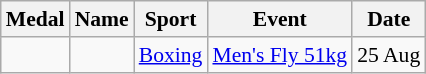<table class="wikitable sortable" style="font-size:90%">
<tr>
<th>Medal</th>
<th>Name</th>
<th>Sport</th>
<th>Event</th>
<th>Date</th>
</tr>
<tr>
<td></td>
<td></td>
<td><a href='#'>Boxing</a></td>
<td><a href='#'>Men's Fly 51kg</a></td>
<td>25 Aug</td>
</tr>
</table>
